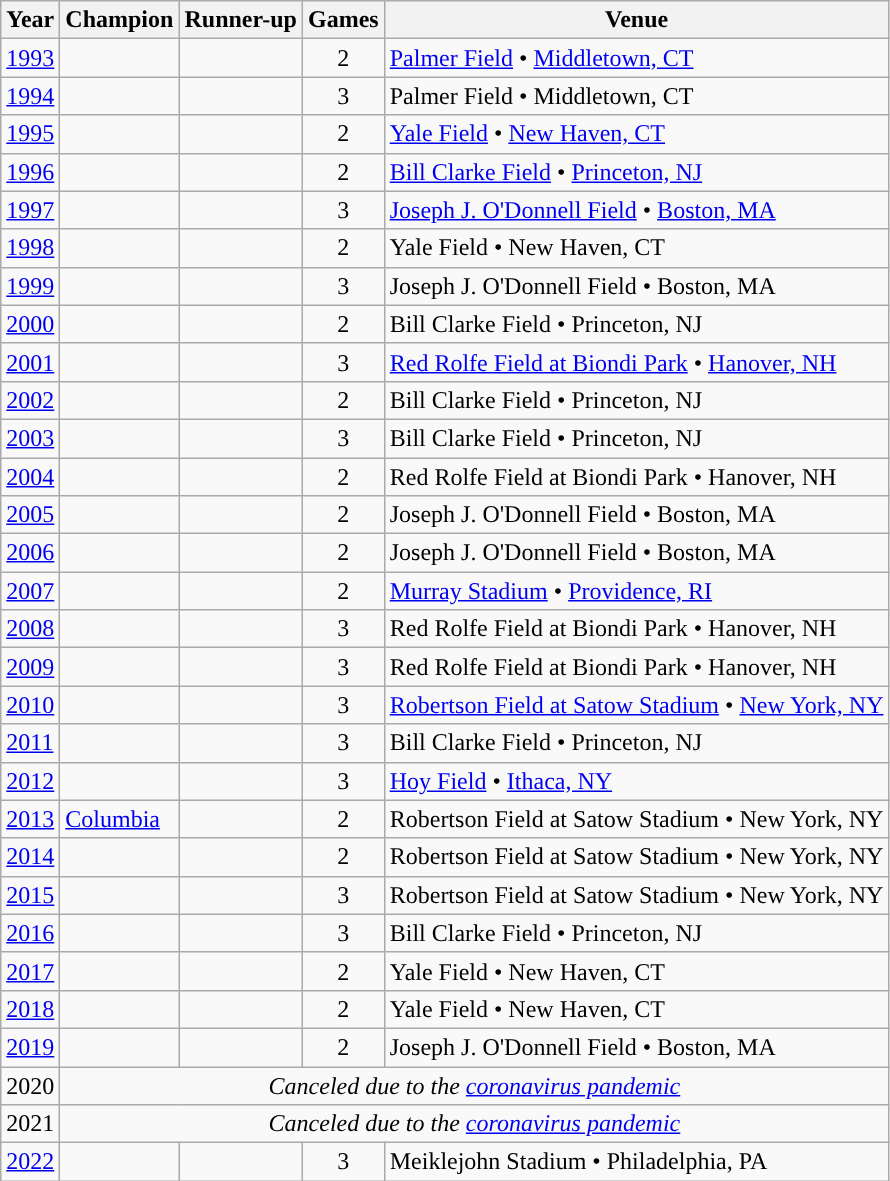<table class="wikitable sortable">
<tr>
<th width=px>Year</th>
<th width=px>Champion</th>
<th width=px>Runner-up</th>
<th width=px>Games</th>
<th width=px>Venue</th>
</tr>
<tr>
<td><a href='#'>1993</a></td>
<td></td>
<td></td>
<td style="text-align:center;">2</td>
<td><a href='#'>Palmer Field</a> • <a href='#'>Middletown, CT</a></td>
</tr>
<tr>
<td><a href='#'>1994</a></td>
<td></td>
<td></td>
<td style="text-align:center;">3</td>
<td>Palmer Field • Middletown, CT</td>
</tr>
<tr>
<td><a href='#'>1995</a></td>
<td></td>
<td></td>
<td style="text-align:center;">2</td>
<td><a href='#'>Yale Field</a> • <a href='#'>New Haven, CT</a></td>
</tr>
<tr>
<td><a href='#'>1996</a></td>
<td></td>
<td></td>
<td style="text-align:center;">2</td>
<td><a href='#'>Bill Clarke Field</a> • <a href='#'>Princeton, NJ</a></td>
</tr>
<tr>
<td><a href='#'>1997</a></td>
<td></td>
<td></td>
<td style="text-align:center;">3</td>
<td><a href='#'>Joseph J. O'Donnell Field</a> • <a href='#'>Boston, MA</a></td>
</tr>
<tr>
<td><a href='#'>1998</a></td>
<td></td>
<td></td>
<td style="text-align:center;">2</td>
<td>Yale Field • New Haven, CT</td>
</tr>
<tr>
<td><a href='#'>1999</a></td>
<td></td>
<td></td>
<td style="text-align:center;">3</td>
<td>Joseph J. O'Donnell Field • Boston, MA</td>
</tr>
<tr>
<td><a href='#'>2000</a></td>
<td></td>
<td></td>
<td style="text-align:center;">2</td>
<td>Bill Clarke Field • Princeton, NJ</td>
</tr>
<tr>
<td><a href='#'>2001</a></td>
<td></td>
<td></td>
<td style="text-align:center;">3</td>
<td><a href='#'>Red Rolfe Field at Biondi Park</a> • <a href='#'>Hanover, NH</a></td>
</tr>
<tr>
<td><a href='#'>2002</a></td>
<td></td>
<td></td>
<td style="text-align:center;">2</td>
<td>Bill Clarke Field • Princeton, NJ</td>
</tr>
<tr>
<td><a href='#'>2003</a></td>
<td></td>
<td></td>
<td style="text-align:center;">3</td>
<td>Bill Clarke Field • Princeton, NJ</td>
</tr>
<tr>
<td><a href='#'>2004</a></td>
<td></td>
<td></td>
<td style="text-align:center;">2</td>
<td>Red Rolfe Field at Biondi Park • Hanover, NH</td>
</tr>
<tr>
<td><a href='#'>2005</a></td>
<td></td>
<td></td>
<td style="text-align:center;">2</td>
<td>Joseph J. O'Donnell Field • Boston, MA</td>
</tr>
<tr>
<td><a href='#'>2006</a></td>
<td></td>
<td></td>
<td style="text-align:center;">2</td>
<td>Joseph J. O'Donnell Field • Boston, MA</td>
</tr>
<tr>
<td><a href='#'>2007</a></td>
<td></td>
<td></td>
<td style="text-align:center;">2</td>
<td><a href='#'>Murray Stadium</a> • <a href='#'>Providence, RI</a></td>
</tr>
<tr>
<td><a href='#'>2008</a></td>
<td></td>
<td></td>
<td style="text-align:center;">3</td>
<td>Red Rolfe Field at Biondi Park • Hanover, NH</td>
</tr>
<tr>
<td><a href='#'>2009</a></td>
<td></td>
<td></td>
<td style="text-align:center;">3</td>
<td>Red Rolfe Field at Biondi Park • Hanover, NH</td>
</tr>
<tr>
<td><a href='#'>2010</a></td>
<td></td>
<td></td>
<td style="text-align:center;">3</td>
<td><a href='#'>Robertson Field at Satow Stadium</a> • <a href='#'>New York, NY</a></td>
</tr>
<tr>
<td><a href='#'>2011</a></td>
<td></td>
<td></td>
<td style="text-align:center;">3</td>
<td>Bill Clarke Field • Princeton, NJ</td>
</tr>
<tr>
<td><a href='#'>2012</a></td>
<td></td>
<td></td>
<td style="text-align:center;">3</td>
<td><a href='#'>Hoy Field</a> • <a href='#'>Ithaca, NY</a></td>
</tr>
<tr>
<td><a href='#'>2013</a></td>
<td><a href='#'>Columbia</a></td>
<td></td>
<td style="text-align:center;">2</td>
<td>Robertson Field at Satow Stadium • New York, NY</td>
</tr>
<tr>
<td><a href='#'>2014</a></td>
<td></td>
<td></td>
<td style="text-align:center;">2</td>
<td>Robertson Field at Satow Stadium • New York, NY</td>
</tr>
<tr>
<td><a href='#'>2015</a></td>
<td></td>
<td></td>
<td style="text-align:center;">3</td>
<td>Robertson Field at Satow Stadium • New York, NY</td>
</tr>
<tr>
<td><a href='#'>2016</a></td>
<td></td>
<td></td>
<td style="text-align:center;">3</td>
<td>Bill Clarke Field • Princeton, NJ</td>
</tr>
<tr>
<td><a href='#'>2017</a></td>
<td></td>
<td></td>
<td style="text-align:center;">2</td>
<td>Yale Field • New Haven, CT</td>
</tr>
<tr>
<td><a href='#'>2018</a></td>
<td></td>
<td></td>
<td style="text-align:center;">2</td>
<td>Yale Field • New Haven, CT</td>
</tr>
<tr>
<td><a href='#'>2019</a></td>
<td></td>
<td></td>
<td style="text-align:center;">2</td>
<td>Joseph J. O'Donnell Field • Boston, MA</td>
</tr>
<tr>
<td>2020</td>
<td colspan=4 align=center><em>Canceled due to the <a href='#'>coronavirus pandemic</a></em></td>
</tr>
<tr>
<td>2021</td>
<td colspan=4 align=center><em>Canceled due to the <a href='#'>coronavirus pandemic</a></em> </td>
</tr>
<tr>
<td><a href='#'>2022</a></td>
<td></td>
<td></td>
<td style="text-align:center;">3</td>
<td>Meiklejohn Stadium • Philadelphia, PA</td>
</tr>
</table>
